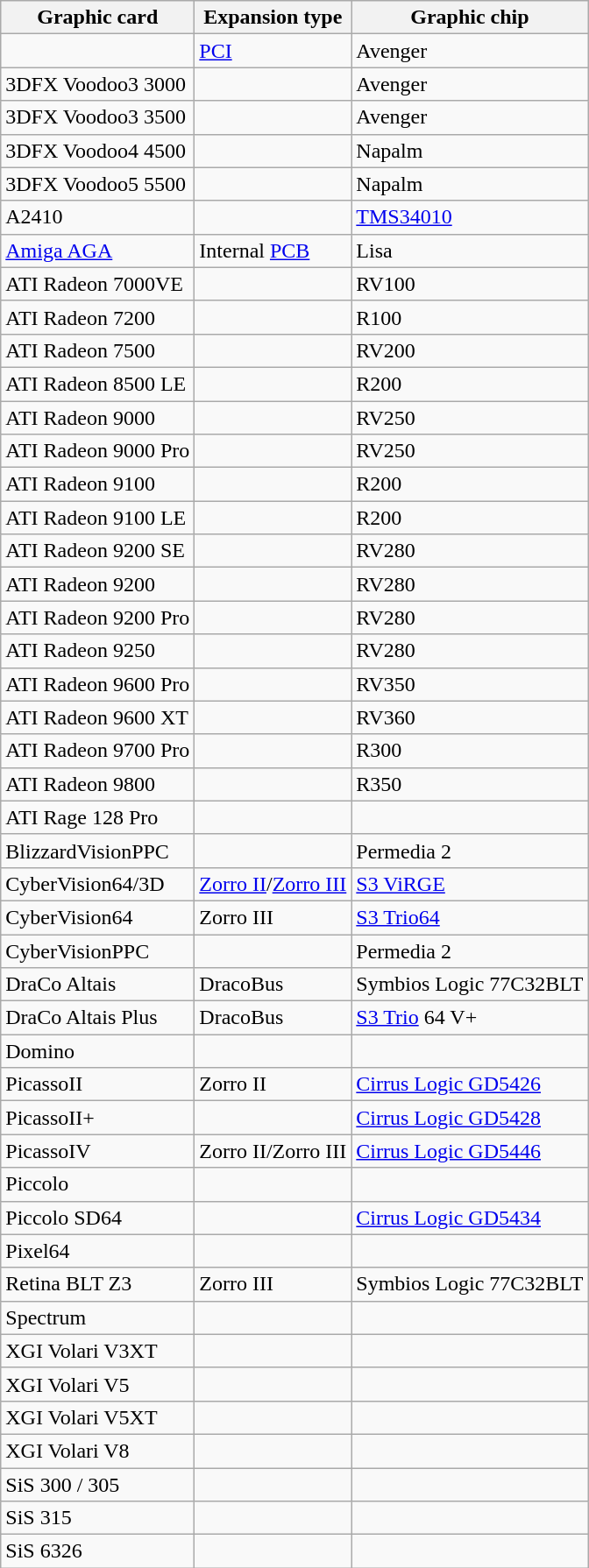<table class="wikitable sortable">
<tr>
<th>Graphic card</th>
<th>Expansion type</th>
<th>Graphic chip</th>
</tr>
<tr>
<td></td>
<td><a href='#'>PCI</a></td>
<td>Avenger</td>
</tr>
<tr>
<td>3DFX Voodoo3 3000</td>
<td></td>
<td>Avenger</td>
</tr>
<tr>
<td>3DFX Voodoo3 3500</td>
<td></td>
<td>Avenger</td>
</tr>
<tr>
<td>3DFX Voodoo4 4500</td>
<td></td>
<td>Napalm</td>
</tr>
<tr>
<td>3DFX Voodoo5 5500</td>
<td></td>
<td>Napalm</td>
</tr>
<tr>
<td>A2410</td>
<td></td>
<td><a href='#'>TMS34010</a></td>
</tr>
<tr>
<td><a href='#'>Amiga AGA</a></td>
<td>Internal <a href='#'>PCB</a></td>
<td>Lisa</td>
</tr>
<tr>
<td>ATI Radeon 7000VE</td>
<td></td>
<td>RV100</td>
</tr>
<tr>
<td>ATI Radeon 7200</td>
<td></td>
<td>R100</td>
</tr>
<tr>
<td>ATI Radeon 7500</td>
<td></td>
<td>RV200</td>
</tr>
<tr>
<td>ATI Radeon 8500 LE</td>
<td></td>
<td>R200</td>
</tr>
<tr>
<td>ATI Radeon 9000</td>
<td></td>
<td>RV250</td>
</tr>
<tr>
<td>ATI Radeon 9000 Pro</td>
<td></td>
<td>RV250</td>
</tr>
<tr>
<td>ATI Radeon 9100</td>
<td></td>
<td>R200</td>
</tr>
<tr>
<td>ATI Radeon 9100 LE</td>
<td></td>
<td>R200</td>
</tr>
<tr>
<td>ATI Radeon 9200 SE</td>
<td></td>
<td>RV280</td>
</tr>
<tr>
<td>ATI Radeon 9200</td>
<td></td>
<td>RV280</td>
</tr>
<tr>
<td>ATI Radeon 9200  Pro</td>
<td></td>
<td>RV280</td>
</tr>
<tr>
<td>ATI Radeon 9250</td>
<td></td>
<td>RV280</td>
</tr>
<tr>
<td>ATI Radeon 9600 Pro</td>
<td></td>
<td>RV350</td>
</tr>
<tr>
<td>ATI Radeon 9600 XT</td>
<td></td>
<td>RV360</td>
</tr>
<tr>
<td>ATI Radeon 9700 Pro</td>
<td></td>
<td>R300</td>
</tr>
<tr>
<td>ATI Radeon 9800</td>
<td></td>
<td>R350</td>
</tr>
<tr>
<td>ATI Rage 128 Pro</td>
<td></td>
<td></td>
</tr>
<tr>
<td>BlizzardVisionPPC</td>
<td></td>
<td>Permedia 2</td>
</tr>
<tr>
<td>CyberVision64/3D</td>
<td><a href='#'>Zorro II</a>/<a href='#'>Zorro III</a></td>
<td><a href='#'>S3 ViRGE</a></td>
</tr>
<tr>
<td>CyberVision64</td>
<td>Zorro III</td>
<td><a href='#'>S3 Trio64</a></td>
</tr>
<tr>
<td>CyberVisionPPC</td>
<td></td>
<td>Permedia 2</td>
</tr>
<tr>
<td>DraCo Altais</td>
<td>DracoBus</td>
<td>Symbios Logic 77C32BLT</td>
</tr>
<tr>
<td>DraCo Altais Plus</td>
<td>DracoBus</td>
<td><a href='#'>S3 Trio</a> 64 V+</td>
</tr>
<tr>
<td>Domino</td>
<td></td>
<td></td>
</tr>
<tr>
<td>PicassoII</td>
<td>Zorro II</td>
<td><a href='#'>Cirrus Logic GD5426</a></td>
</tr>
<tr>
<td>PicassoII+</td>
<td></td>
<td><a href='#'>Cirrus Logic GD5428</a></td>
</tr>
<tr>
<td>PicassoIV</td>
<td>Zorro II/Zorro III</td>
<td><a href='#'>Cirrus Logic GD5446</a></td>
</tr>
<tr>
<td>Piccolo</td>
<td></td>
<td></td>
</tr>
<tr>
<td>Piccolo SD64</td>
<td></td>
<td><a href='#'>Cirrus Logic GD5434</a></td>
</tr>
<tr>
<td>Pixel64</td>
<td></td>
<td></td>
</tr>
<tr>
<td>Retina BLT Z3</td>
<td>Zorro III</td>
<td>Symbios Logic 77C32BLT</td>
</tr>
<tr>
<td>Spectrum</td>
<td></td>
<td></td>
</tr>
<tr>
<td>XGI Volari V3XT</td>
<td></td>
<td></td>
</tr>
<tr>
<td>XGI Volari V5</td>
<td></td>
<td></td>
</tr>
<tr>
<td>XGI Volari V5XT</td>
<td></td>
<td></td>
</tr>
<tr>
<td>XGI Volari V8</td>
<td></td>
<td></td>
</tr>
<tr>
<td>SiS 300 / 305</td>
<td></td>
<td></td>
</tr>
<tr>
<td>SiS 315</td>
<td></td>
<td></td>
</tr>
<tr>
<td>SiS 6326</td>
<td></td>
<td></td>
</tr>
</table>
